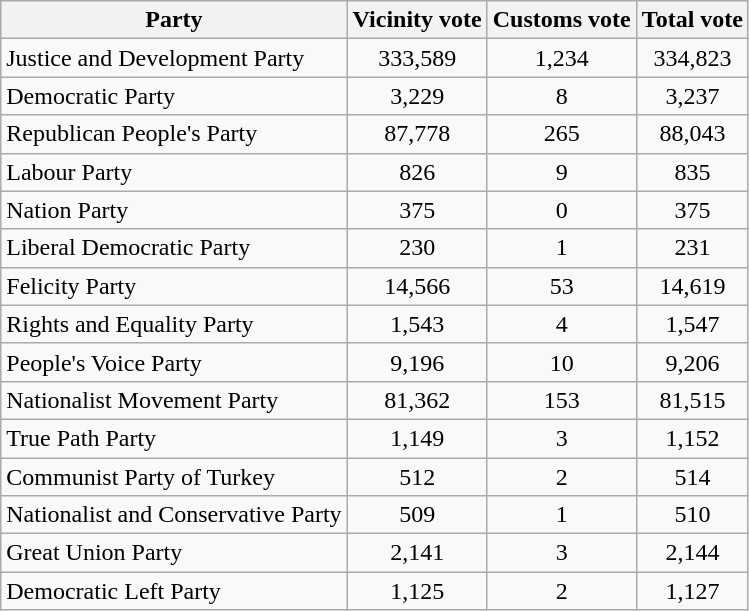<table class="wikitable sortable">
<tr>
<th style="text-align:center;">Party</th>
<th style="text-align:center;">Vicinity vote</th>
<th style="text-align:center;">Customs vote</th>
<th style="text-align:center;">Total vote</th>
</tr>
<tr>
<td>Justice and Development Party</td>
<td style="text-align:center;">333,589</td>
<td style="text-align:center;">1,234</td>
<td style="text-align:center;">334,823</td>
</tr>
<tr>
<td>Democratic Party</td>
<td style="text-align:center;">3,229</td>
<td style="text-align:center;">8</td>
<td style="text-align:center;">3,237</td>
</tr>
<tr>
<td>Republican People's Party</td>
<td style="text-align:center;">87,778</td>
<td style="text-align:center;">265</td>
<td style="text-align:center;">88,043</td>
</tr>
<tr>
<td>Labour Party</td>
<td style="text-align:center;">826</td>
<td style="text-align:center;">9</td>
<td style="text-align:center;">835</td>
</tr>
<tr>
<td>Nation Party</td>
<td style="text-align:center;">375</td>
<td style="text-align:center;">0</td>
<td style="text-align:center;">375</td>
</tr>
<tr>
<td>Liberal Democratic Party</td>
<td style="text-align:center;">230</td>
<td style="text-align:center;">1</td>
<td style="text-align:center;">231</td>
</tr>
<tr>
<td>Felicity Party</td>
<td style="text-align:center;">14,566</td>
<td style="text-align:center;">53</td>
<td style="text-align:center;">14,619</td>
</tr>
<tr>
<td>Rights and Equality Party</td>
<td style="text-align:center;">1,543</td>
<td style="text-align:center;">4</td>
<td style="text-align:center;">1,547</td>
</tr>
<tr>
<td>People's Voice Party</td>
<td style="text-align:center;">9,196</td>
<td style="text-align:center;">10</td>
<td style="text-align:center;">9,206</td>
</tr>
<tr>
<td>Nationalist Movement Party</td>
<td style="text-align:center;">81,362</td>
<td style="text-align:center;">153</td>
<td style="text-align:center;">81,515</td>
</tr>
<tr>
<td>True Path Party</td>
<td style="text-align:center;">1,149</td>
<td style="text-align:center;">3</td>
<td style="text-align:center;">1,152</td>
</tr>
<tr>
<td>Communist Party of Turkey</td>
<td style="text-align:center;">512</td>
<td style="text-align:center;">2</td>
<td style="text-align:center;">514</td>
</tr>
<tr>
<td>Nationalist and Conservative Party</td>
<td style="text-align:center;">509</td>
<td style="text-align:center;">1</td>
<td style="text-align:center;">510</td>
</tr>
<tr>
<td>Great Union Party</td>
<td style="text-align:center;">2,141</td>
<td style="text-align:center;">3</td>
<td style="text-align:center;">2,144</td>
</tr>
<tr>
<td>Democratic Left Party</td>
<td style="text-align:center;">1,125</td>
<td style="text-align:center;">2</td>
<td style="text-align:center;">1,127</td>
</tr>
</table>
